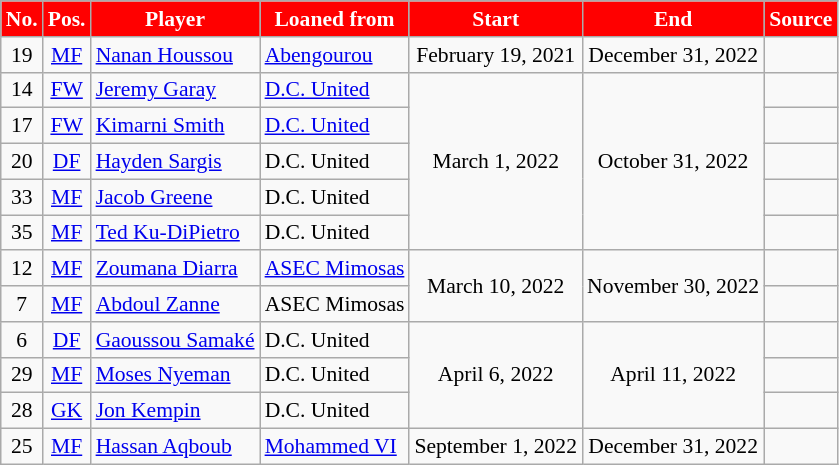<table class="wikitable" style="text-align:center; font-size:90%; ">
<tr>
<th style="background:#FF0000; color:#FFFFFF;">No.</th>
<th style="background:#FF0000; color:#FFFFFF;">Pos.</th>
<th style="background:#FF0000; color:#FFFFFF;">Player</th>
<th style="background:#FF0000; color:#FFFFFF;">Loaned from</th>
<th style="background:#FF0000; color:#FFFFFF;">Start</th>
<th style="background:#FF0000; color:#FFFFFF;">End</th>
<th style="background:#FF0000; color:#FFFFFF; class="unsortable;">Source</th>
</tr>
<tr>
<td>19</td>
<td><a href='#'>MF</a></td>
<td align="left"> <a href='#'>Nanan Houssou</a></td>
<td align="left"> <a href='#'>Abengourou</a></td>
<td>February 19, 2021</td>
<td>December 31, 2022</td>
<td></td>
</tr>
<tr>
<td>14</td>
<td><a href='#'>FW</a></td>
<td align=left> <a href='#'>Jeremy Garay</a></td>
<td align=left> <a href='#'>D.C. United</a></td>
<td rowspan="5">March 1, 2022</td>
<td rowspan="5">October 31, 2022</td>
<td></td>
</tr>
<tr>
<td>17</td>
<td><a href='#'>FW</a></td>
<td align=left> <a href='#'>Kimarni Smith</a></td>
<td align=left> <a href='#'>D.C. United</a></td>
<td></td>
</tr>
<tr>
<td>20</td>
<td><a href='#'>DF</a></td>
<td align=left> <a href='#'>Hayden Sargis</a></td>
<td align=left> D.C. United</td>
<td></td>
</tr>
<tr>
<td>33</td>
<td><a href='#'>MF</a></td>
<td align=left> <a href='#'>Jacob Greene</a></td>
<td align=left> D.C. United</td>
<td></td>
</tr>
<tr>
<td>35</td>
<td><a href='#'>MF</a></td>
<td align=left> <a href='#'>Ted Ku-DiPietro</a></td>
<td align=left> D.C. United</td>
<td></td>
</tr>
<tr>
<td>12</td>
<td><a href='#'>MF</a></td>
<td align=left> <a href='#'>Zoumana Diarra</a></td>
<td align=left> <a href='#'>ASEC Mimosas</a></td>
<td rowspan="2">March 10, 2022</td>
<td rowspan="2">November 30, 2022</td>
<td></td>
</tr>
<tr>
<td>7</td>
<td><a href='#'>MF</a></td>
<td align=left> <a href='#'>Abdoul Zanne</a></td>
<td align=left> ASEC Mimosas</td>
<td></td>
</tr>
<tr>
<td>6</td>
<td><a href='#'>DF</a></td>
<td align="left"> <a href='#'>Gaoussou Samaké</a></td>
<td align=left> D.C. United</td>
<td rowspan="3">April 6, 2022</td>
<td rowspan="3">April 11, 2022</td>
<td></td>
</tr>
<tr>
<td>29</td>
<td><a href='#'>MF</a></td>
<td align="left"> <a href='#'>Moses Nyeman</a></td>
<td align=left> D.C. United</td>
<td></td>
</tr>
<tr>
<td>28</td>
<td><a href='#'>GK</a></td>
<td align=left> <a href='#'>Jon Kempin</a></td>
<td align=left> D.C. United</td>
<td></td>
</tr>
<tr>
<td>25</td>
<td><a href='#'>MF</a></td>
<td align="left"> <a href='#'>Hassan Aqboub</a></td>
<td align="left"> <a href='#'>Mohammed VI</a></td>
<td>September 1, 2022</td>
<td>December 31, 2022</td>
<td></td>
</tr>
</table>
